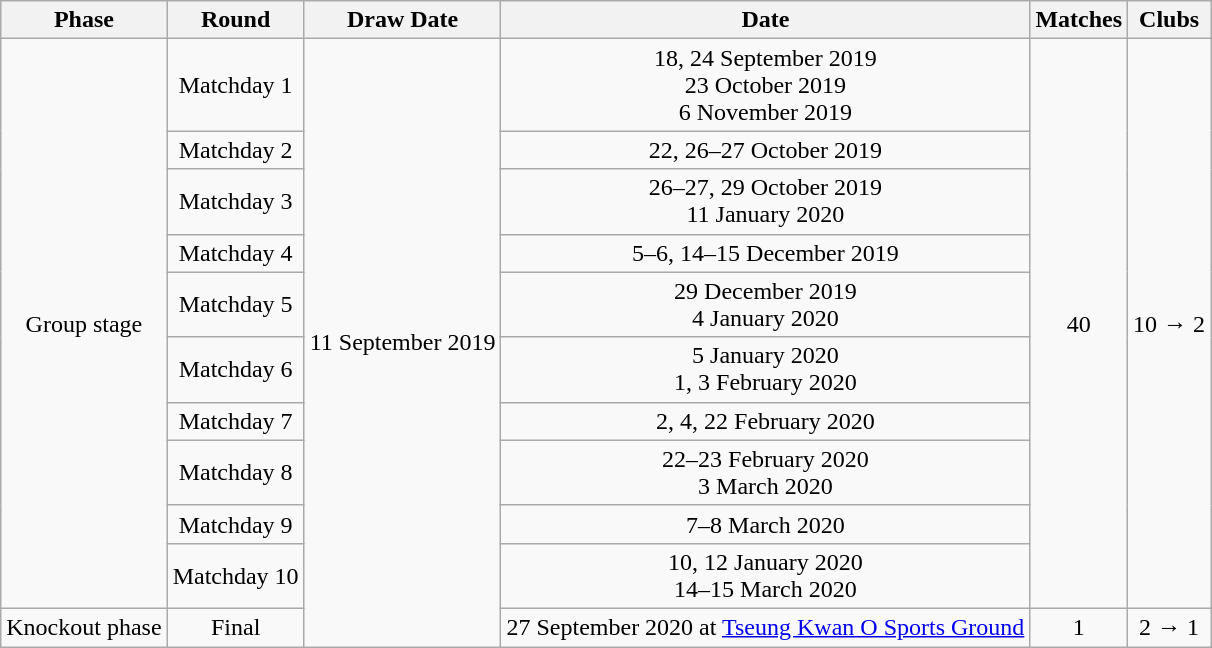<table class="wikitable">
<tr>
<th>Phase</th>
<th>Round</th>
<th>Draw Date</th>
<th>Date</th>
<th>Matches</th>
<th>Clubs</th>
</tr>
<tr align=center>
<td rowspan=10>Group stage</td>
<td>Matchday 1</td>
<td rowspan=12>11 September 2019</td>
<td>18, 24 September 2019<br>23 October 2019<br>6 November 2019</td>
<td rowspan=10>40</td>
<td rowspan=10>10 → 2</td>
</tr>
<tr align=center>
<td>Matchday 2</td>
<td>22, 26–27 October 2019</td>
</tr>
<tr align=center>
<td>Matchday 3</td>
<td>26–27, 29 October 2019<br>11 January 2020</td>
</tr>
<tr align=center>
<td>Matchday 4</td>
<td>5–6, 14–15 December 2019</td>
</tr>
<tr align=center>
<td>Matchday 5</td>
<td>29 December 2019<br>4 January 2020</td>
</tr>
<tr align=center>
<td>Matchday 6</td>
<td>5 January 2020<br>1, 3 February 2020</td>
</tr>
<tr align=center>
<td>Matchday 7</td>
<td>2, 4, 22 February 2020</td>
</tr>
<tr align=center>
<td>Matchday 8</td>
<td>22–23 February 2020<br>3 March 2020</td>
</tr>
<tr align=center>
<td>Matchday 9</td>
<td>7–8 March 2020</td>
</tr>
<tr align=center>
<td>Matchday 10</td>
<td>10, 12 January 2020<br>14–15 March 2020</td>
</tr>
<tr align=center>
<td rowspan=1>Knockout phase</td>
<td>Final</td>
<td>27 September 2020 at <a href='#'>Tseung Kwan O Sports Ground</a></td>
<td>1</td>
<td>2 → 1</td>
</tr>
</table>
